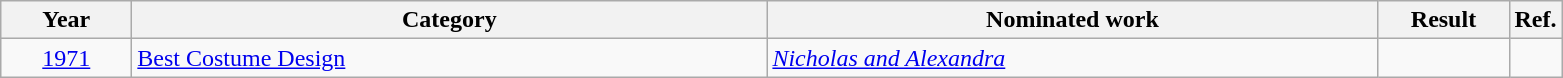<table class=wikitable>
<tr>
<th scope="col" style="width:5em;">Year</th>
<th scope="col" style="width:26em;">Category</th>
<th scope="col" style="width:25em;">Nominated work</th>
<th scope="col" style="width:5em;">Result</th>
<th>Ref.</th>
</tr>
<tr>
<td style="text-align:center;"><a href='#'>1971</a></td>
<td><a href='#'>Best Costume Design</a></td>
<td><em><a href='#'>Nicholas and Alexandra</a></em></td>
<td></td>
<td style="text-align:center;"></td>
</tr>
</table>
